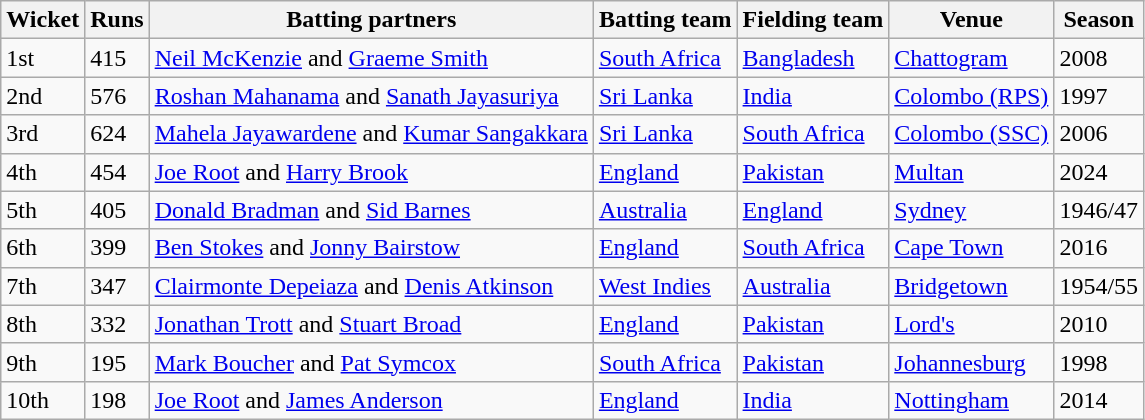<table class="wikitable">
<tr>
<th>Wicket</th>
<th>Runs</th>
<th>Batting partners</th>
<th>Batting team</th>
<th>Fielding team</th>
<th>Venue</th>
<th>Season</th>
</tr>
<tr>
<td>1st</td>
<td>415</td>
<td><a href='#'>Neil McKenzie</a> and <a href='#'>Graeme Smith</a></td>
<td><a href='#'>South Africa</a></td>
<td><a href='#'>Bangladesh</a></td>
<td><a href='#'>Chattogram</a></td>
<td>2008</td>
</tr>
<tr>
<td>2nd</td>
<td>576</td>
<td><a href='#'>Roshan Mahanama</a> and <a href='#'>Sanath Jayasuriya</a></td>
<td><a href='#'>Sri Lanka</a></td>
<td><a href='#'>India</a></td>
<td><a href='#'>Colombo (RPS)</a></td>
<td>1997</td>
</tr>
<tr>
<td>3rd</td>
<td>624</td>
<td><a href='#'>Mahela Jayawardene</a> and <a href='#'>Kumar Sangakkara</a></td>
<td><a href='#'>Sri Lanka</a></td>
<td><a href='#'>South Africa</a></td>
<td><a href='#'>Colombo (SSC)</a></td>
<td>2006</td>
</tr>
<tr>
<td>4th</td>
<td>454</td>
<td><a href='#'>Joe Root</a> and <a href='#'>Harry Brook</a></td>
<td><a href='#'>England</a></td>
<td><a href='#'>Pakistan</a></td>
<td><a href='#'>Multan</a></td>
<td>2024</td>
</tr>
<tr>
<td>5th</td>
<td>405</td>
<td><a href='#'>Donald Bradman</a> and <a href='#'>Sid Barnes</a></td>
<td><a href='#'>Australia</a></td>
<td><a href='#'>England</a></td>
<td><a href='#'>Sydney</a></td>
<td>1946/47</td>
</tr>
<tr>
<td>6th</td>
<td>399</td>
<td><a href='#'>Ben Stokes</a> and <a href='#'>Jonny Bairstow</a></td>
<td><a href='#'>England</a></td>
<td><a href='#'>South Africa</a></td>
<td><a href='#'>Cape Town</a></td>
<td>2016</td>
</tr>
<tr>
<td>7th</td>
<td>347</td>
<td><a href='#'>Clairmonte Depeiaza</a> and <a href='#'>Denis Atkinson</a></td>
<td><a href='#'>West Indies</a></td>
<td><a href='#'>Australia</a></td>
<td><a href='#'>Bridgetown</a></td>
<td>1954/55</td>
</tr>
<tr>
<td>8th</td>
<td>332</td>
<td><a href='#'>Jonathan Trott</a> and <a href='#'>Stuart Broad</a></td>
<td><a href='#'>England</a></td>
<td><a href='#'>Pakistan</a></td>
<td><a href='#'>Lord's</a></td>
<td>2010</td>
</tr>
<tr>
<td>9th</td>
<td>195</td>
<td><a href='#'>Mark Boucher</a> and <a href='#'>Pat Symcox</a></td>
<td><a href='#'>South Africa</a></td>
<td><a href='#'>Pakistan</a></td>
<td><a href='#'>Johannesburg</a></td>
<td>1998</td>
</tr>
<tr>
<td>10th</td>
<td>198</td>
<td><a href='#'>Joe Root</a> and <a href='#'>James Anderson</a></td>
<td><a href='#'>England</a></td>
<td><a href='#'>India</a></td>
<td><a href='#'>Nottingham</a></td>
<td>2014</td>
</tr>
</table>
